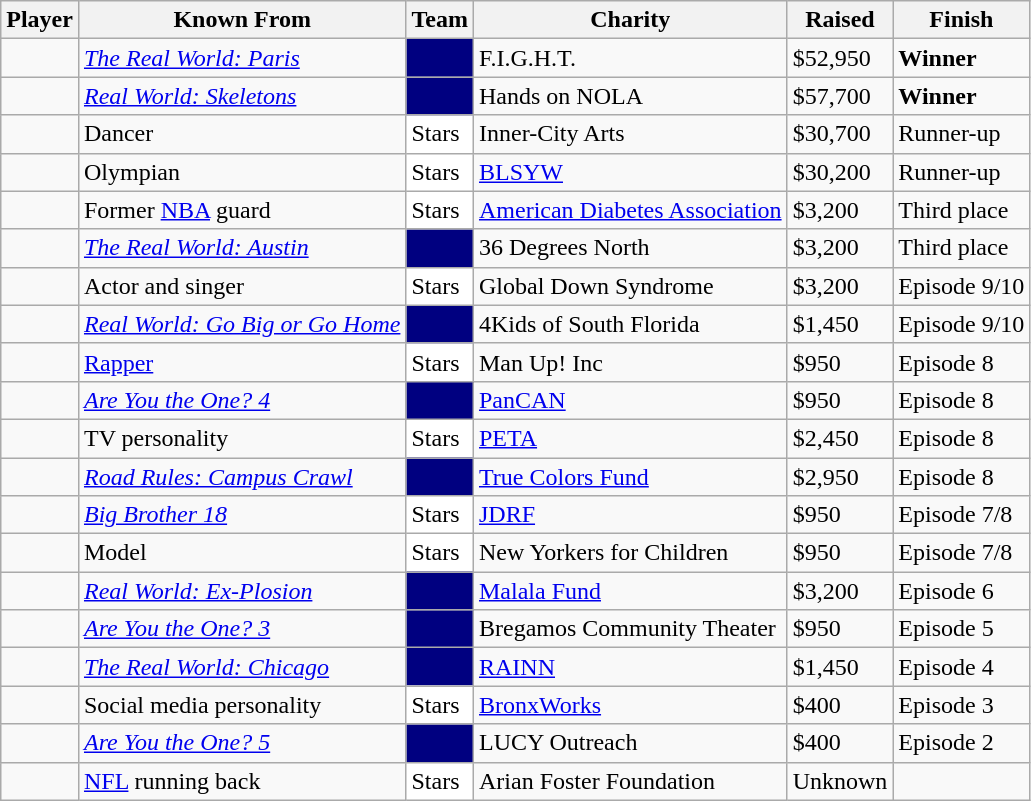<table class="sortable wikitable">
<tr>
<th>Player</th>
<th nowrap>Known From</th>
<th>Team</th>
<th nowrap>Charity</th>
<th nowrap>Raised</th>
<th nowrap>Finish</th>
</tr>
<tr>
<td nowrap></td>
<td><em><a href='#'>The Real World: Paris</a></em></td>
<td style="background: navy;"></td>
<td>F.I.G.H.T.</td>
<td>$52,950</td>
<td><strong>Winner</strong></td>
</tr>
<tr>
<td></td>
<td><em><a href='#'>Real World: Skeletons</a></em></td>
<td style="background: navy;"></td>
<td>Hands on NOLA</td>
<td>$57,700</td>
<td><strong>Winner</strong></td>
</tr>
<tr>
<td></td>
<td>Dancer</td>
<td style="background: white;">Stars</td>
<td>Inner-City Arts</td>
<td>$30,700</td>
<td nowrap>Runner-up</td>
</tr>
<tr>
<td></td>
<td>Olympian</td>
<td style="background: white;">Stars</td>
<td><a href='#'>BLSYW</a></td>
<td>$30,200</td>
<td>Runner-up</td>
</tr>
<tr>
<td></td>
<td>Former <a href='#'>NBA</a> guard</td>
<td style="background: white;">Stars</td>
<td nowrap><a href='#'>American Diabetes Association</a></td>
<td>$3,200</td>
<td nowrap>Third place</td>
</tr>
<tr>
<td></td>
<td><em><a href='#'>The Real World: Austin</a></em></td>
<td style="background: navy;"></td>
<td>36 Degrees North</td>
<td>$3,200</td>
<td>Third place</td>
</tr>
<tr>
<td></td>
<td>Actor and singer</td>
<td style="background: white;">Stars</td>
<td>Global Down Syndrome</td>
<td>$3,200</td>
<td nowrap>Episode 9/10</td>
</tr>
<tr>
<td></td>
<td nowrap><em><a href='#'>Real World: Go Big or Go Home</a></em></td>
<td style="background: navy;"></td>
<td>4Kids of South Florida</td>
<td>$1,450</td>
<td>Episode 9/10</td>
</tr>
<tr>
<td></td>
<td><a href='#'>Rapper</a></td>
<td style="background: white;">Stars</td>
<td>Man Up! Inc</td>
<td>$950</td>
<td>Episode 8</td>
</tr>
<tr>
<td></td>
<td><em><a href='#'>Are You the One? 4</a></em></td>
<td style="background: navy;"></td>
<td><a href='#'>PanCAN</a></td>
<td>$950</td>
<td>Episode 8</td>
</tr>
<tr>
<td></td>
<td>TV personality</td>
<td style="background: white;">Stars</td>
<td><a href='#'>PETA</a></td>
<td>$2,450</td>
<td>Episode 8</td>
</tr>
<tr>
<td></td>
<td><em><a href='#'>Road Rules: Campus Crawl</a></em></td>
<td style="background: navy;"></td>
<td><a href='#'>True Colors Fund</a></td>
<td>$2,950</td>
<td>Episode 8</td>
</tr>
<tr>
<td></td>
<td><em><a href='#'>Big Brother 18</a></em></td>
<td style="background: white;">Stars</td>
<td nowrap><a href='#'>JDRF</a></td>
<td>$950</td>
<td>Episode 7/8</td>
</tr>
<tr>
<td></td>
<td>Model</td>
<td style="background: white;">Stars</td>
<td>New Yorkers for Children</td>
<td>$950</td>
<td>Episode 7/8</td>
</tr>
<tr>
<td></td>
<td><em><a href='#'>Real World: Ex-Plosion</a></em></td>
<td style="background: navy;"></td>
<td><a href='#'>Malala Fund</a></td>
<td>$3,200</td>
<td>Episode 6</td>
</tr>
<tr>
<td></td>
<td><a href='#'><em>Are You the One? 3</em></a></td>
<td style="background: navy;"></td>
<td>Bregamos Community Theater</td>
<td>$950</td>
<td>Episode 5</td>
</tr>
<tr>
<td></td>
<td><em><a href='#'>The Real World: Chicago</a></em></td>
<td style="background: navy;"></td>
<td><a href='#'>RAINN</a></td>
<td>$1,450</td>
<td>Episode 4</td>
</tr>
<tr>
<td nowrap></td>
<td>Social media personality</td>
<td style="background: white;">Stars</td>
<td><a href='#'>BronxWorks</a></td>
<td>$400</td>
<td>Episode 3</td>
</tr>
<tr>
<td></td>
<td><em><a href='#'>Are You the One? 5</a></em></td>
<td style="background: navy;"></td>
<td>LUCY Outreach</td>
<td>$400</td>
<td>Episode 2</td>
</tr>
<tr>
<td></td>
<td Former NFL><a href='#'>NFL</a> running back</td>
<td style="background: white;">Stars</td>
<td>Arian Foster Foundation</td>
<td>Unknown</td>
<td></td>
</tr>
</table>
